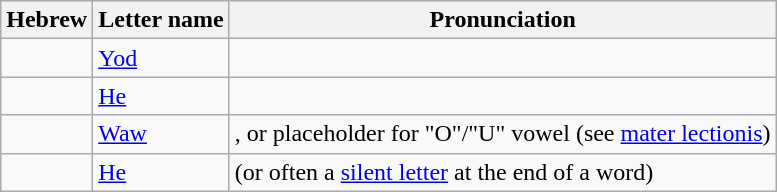<table class="wikitable">
<tr>
<th>Hebrew</th>
<th>Letter name</th>
<th>Pronunciation</th>
</tr>
<tr>
<td></td>
<td><a href='#'>Yod</a></td>
<td></td>
</tr>
<tr>
<td></td>
<td><a href='#'>He</a></td>
<td></td>
</tr>
<tr>
<td></td>
<td><a href='#'>Waw</a></td>
<td>, or placeholder for "O"/"U" vowel (see <a href='#'>mater lectionis</a>)</td>
</tr>
<tr>
<td></td>
<td><a href='#'>He</a></td>
<td> (or often a <a href='#'>silent letter</a> at the end of a word)</td>
</tr>
</table>
